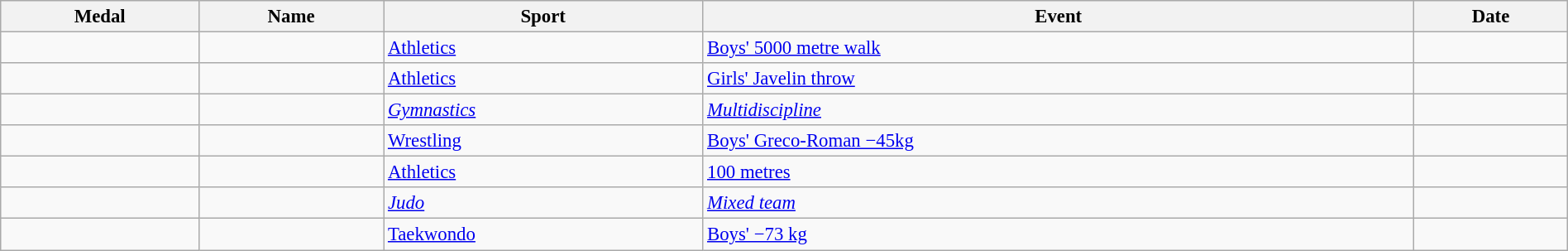<table class="wikitable sortable" style="font-size: 95%;" width=100%>
<tr>
<th>Medal</th>
<th>Name</th>
<th>Sport</th>
<th>Event</th>
<th>Date</th>
</tr>
<tr>
<td></td>
<td></td>
<td><a href='#'>Athletics</a></td>
<td><a href='#'>Boys' 5000 metre walk</a></td>
<td></td>
</tr>
<tr>
<td></td>
<td></td>
<td><a href='#'>Athletics</a></td>
<td><a href='#'>Girls' Javelin throw</a></td>
<td></td>
</tr>
<tr>
<td><em></em></td>
<td><em></em></td>
<td><em><a href='#'>Gymnastics</a></em></td>
<td><em><a href='#'>Multidiscipline</a></em></td>
<td><em></em></td>
</tr>
<tr>
<td></td>
<td></td>
<td><a href='#'>Wrestling</a></td>
<td><a href='#'>Boys' Greco-Roman −45kg</a></td>
<td></td>
</tr>
<tr>
<td></td>
<td></td>
<td><a href='#'>Athletics</a></td>
<td><a href='#'>100 metres</a></td>
<td></td>
</tr>
<tr>
<td><em></em></td>
<td><em></em></td>
<td><em><a href='#'>Judo</a></em></td>
<td><em><a href='#'>Mixed team</a></em></td>
<td><em></em></td>
</tr>
<tr>
<td></td>
<td></td>
<td><a href='#'>Taekwondo</a></td>
<td><a href='#'>Boys' −73 kg</a></td>
<td></td>
</tr>
</table>
